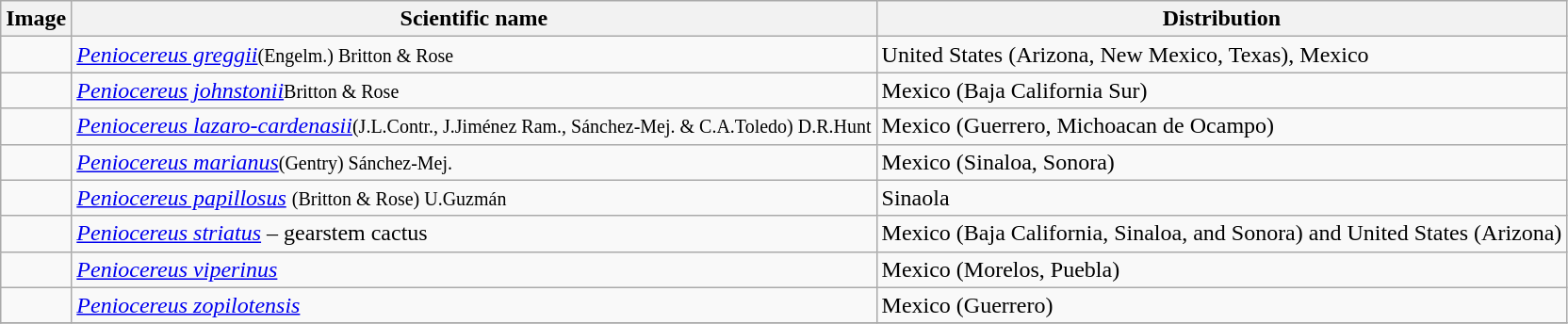<table class="wikitable">
<tr>
<th>Image</th>
<th>Scientific name</th>
<th>Distribution</th>
</tr>
<tr>
<td></td>
<td><em><a href='#'>Peniocereus greggii</a></em><small>(Engelm.) Britton & Rose</small></td>
<td>United States (Arizona, New Mexico, Texas), Mexico</td>
</tr>
<tr>
<td></td>
<td><em><a href='#'>Peniocereus johnstonii</a></em><small>Britton & Rose</small></td>
<td>Mexico (Baja California Sur)</td>
</tr>
<tr>
<td></td>
<td><em><a href='#'>Peniocereus lazaro-cardenasii</a></em><small>(J.L.Contr., J.Jiménez Ram., Sánchez-Mej. & C.A.Toledo) D.R.Hunt</small></td>
<td>Mexico (Guerrero, Michoacan de Ocampo)</td>
</tr>
<tr>
<td></td>
<td><em><a href='#'>Peniocereus marianus</a></em><small>(Gentry) Sánchez-Mej.</small></td>
<td>Mexico (Sinaloa, Sonora)</td>
</tr>
<tr>
<td></td>
<td><em><a href='#'>Peniocereus papillosus</a></em> <small>(Britton & Rose) U.Guzmán</small></td>
<td>Sinaola</td>
</tr>
<tr>
<td></td>
<td><em><a href='#'>Peniocereus striatus</a></em> – gearstem cactus</td>
<td>Mexico (Baja California, Sinaloa, and Sonora) and United States (Arizona)</td>
</tr>
<tr>
<td></td>
<td><em><a href='#'>Peniocereus viperinus</a></em></td>
<td>Mexico (Morelos, Puebla)</td>
</tr>
<tr>
<td></td>
<td><em><a href='#'>Peniocereus zopilotensis</a></em></td>
<td>Mexico (Guerrero)</td>
</tr>
<tr>
</tr>
</table>
